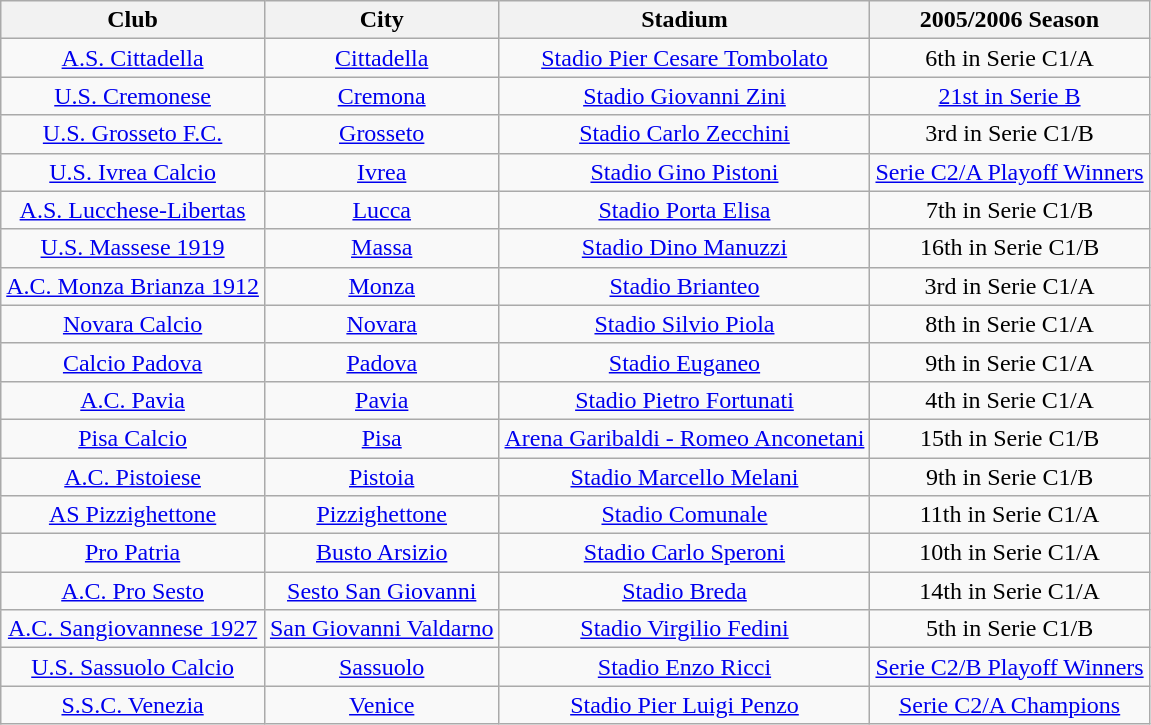<table class="wikitable" style="text-align: center;">
<tr>
<th>Club</th>
<th>City</th>
<th>Stadium</th>
<th>2005/2006 Season</th>
</tr>
<tr>
<td><a href='#'>A.S. Cittadella</a></td>
<td><a href='#'>Cittadella</a></td>
<td><a href='#'>Stadio Pier Cesare Tombolato</a></td>
<td>6th in Serie C1/A</td>
</tr>
<tr>
<td><a href='#'>U.S. Cremonese</a></td>
<td><a href='#'>Cremona</a></td>
<td><a href='#'>Stadio Giovanni Zini</a></td>
<td><a href='#'>21st in Serie B</a></td>
</tr>
<tr>
<td><a href='#'>U.S. Grosseto F.C.</a></td>
<td><a href='#'>Grosseto</a></td>
<td><a href='#'>Stadio Carlo Zecchini</a></td>
<td>3rd in Serie C1/B</td>
</tr>
<tr>
<td><a href='#'>U.S. Ivrea Calcio</a></td>
<td><a href='#'>Ivrea</a></td>
<td><a href='#'>Stadio Gino Pistoni</a></td>
<td><a href='#'>Serie C2/A Playoff Winners</a></td>
</tr>
<tr>
<td><a href='#'>A.S. Lucchese-Libertas</a></td>
<td><a href='#'>Lucca</a></td>
<td><a href='#'>Stadio Porta Elisa</a></td>
<td>7th in Serie C1/B</td>
</tr>
<tr>
<td><a href='#'>U.S. Massese 1919</a></td>
<td><a href='#'>Massa</a></td>
<td><a href='#'>Stadio Dino Manuzzi</a></td>
<td>16th in Serie C1/B</td>
</tr>
<tr>
<td><a href='#'>A.C. Monza Brianza 1912</a></td>
<td><a href='#'>Monza</a></td>
<td><a href='#'>Stadio Brianteo</a></td>
<td>3rd in Serie C1/A</td>
</tr>
<tr>
<td><a href='#'>Novara Calcio</a></td>
<td><a href='#'>Novara</a></td>
<td><a href='#'>Stadio Silvio Piola</a></td>
<td>8th in Serie C1/A</td>
</tr>
<tr>
<td><a href='#'>Calcio Padova</a></td>
<td><a href='#'>Padova</a></td>
<td><a href='#'>Stadio Euganeo</a></td>
<td>9th in Serie C1/A</td>
</tr>
<tr>
<td><a href='#'>A.C. Pavia</a></td>
<td><a href='#'>Pavia</a></td>
<td><a href='#'>Stadio Pietro Fortunati</a></td>
<td>4th in Serie C1/A</td>
</tr>
<tr>
<td><a href='#'>Pisa Calcio</a></td>
<td><a href='#'>Pisa</a></td>
<td><a href='#'>Arena Garibaldi - Romeo Anconetani</a></td>
<td>15th in Serie C1/B</td>
</tr>
<tr>
<td><a href='#'>A.C. Pistoiese</a></td>
<td><a href='#'>Pistoia</a></td>
<td><a href='#'>Stadio Marcello Melani</a></td>
<td>9th in Serie C1/B</td>
</tr>
<tr>
<td><a href='#'>AS Pizzighettone</a></td>
<td><a href='#'>Pizzighettone</a></td>
<td><a href='#'>Stadio Comunale</a></td>
<td>11th in Serie C1/A</td>
</tr>
<tr>
<td><a href='#'>Pro Patria</a></td>
<td><a href='#'>Busto Arsizio</a></td>
<td><a href='#'>Stadio Carlo Speroni</a></td>
<td>10th in Serie C1/A</td>
</tr>
<tr>
<td><a href='#'>A.C. Pro Sesto</a></td>
<td><a href='#'>Sesto San Giovanni</a></td>
<td><a href='#'>Stadio Breda</a></td>
<td>14th in Serie C1/A</td>
</tr>
<tr>
<td><a href='#'>A.C. Sangiovannese 1927</a></td>
<td><a href='#'>San Giovanni Valdarno</a></td>
<td><a href='#'>Stadio Virgilio Fedini</a></td>
<td>5th in Serie C1/B</td>
</tr>
<tr>
<td><a href='#'>U.S. Sassuolo Calcio</a></td>
<td><a href='#'>Sassuolo</a></td>
<td><a href='#'>Stadio Enzo Ricci</a></td>
<td><a href='#'>Serie C2/B Playoff Winners</a></td>
</tr>
<tr>
<td><a href='#'>S.S.C. Venezia</a></td>
<td><a href='#'>Venice</a></td>
<td><a href='#'>Stadio Pier Luigi Penzo</a></td>
<td><a href='#'>Serie C2/A Champions</a></td>
</tr>
</table>
